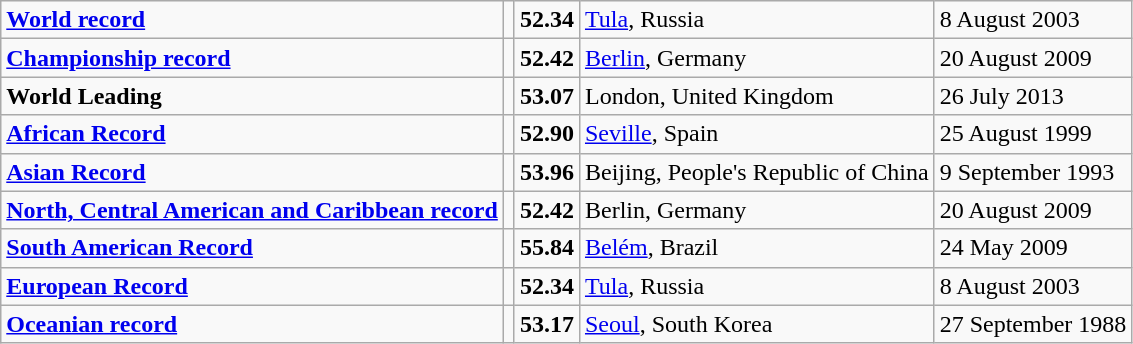<table class="wikitable">
<tr>
<td><strong><a href='#'>World record</a></strong></td>
<td></td>
<td><strong>52.34</strong></td>
<td><a href='#'>Tula</a>, Russia</td>
<td>8 August 2003</td>
</tr>
<tr>
<td><strong><a href='#'>Championship record</a></strong></td>
<td></td>
<td><strong>52.42</strong></td>
<td><a href='#'>Berlin</a>, Germany</td>
<td>20 August 2009</td>
</tr>
<tr>
<td><strong>World Leading</strong></td>
<td></td>
<td><strong>53.07</strong></td>
<td>London, United Kingdom</td>
<td>26 July 2013</td>
</tr>
<tr>
<td><strong><a href='#'>African Record</a></strong></td>
<td></td>
<td><strong>52.90</strong></td>
<td><a href='#'>Seville</a>, Spain</td>
<td>25 August 1999</td>
</tr>
<tr>
<td><strong><a href='#'>Asian Record</a></strong></td>
<td></td>
<td><strong>53.96</strong></td>
<td>Beijing, People's Republic of China</td>
<td>9 September 1993</td>
</tr>
<tr>
<td><strong><a href='#'>North, Central American and Caribbean record</a></strong></td>
<td></td>
<td><strong>52.42</strong></td>
<td>Berlin, Germany</td>
<td>20 August 2009</td>
</tr>
<tr>
<td><strong><a href='#'>South American Record</a></strong></td>
<td></td>
<td><strong>55.84</strong></td>
<td><a href='#'>Belém</a>, Brazil</td>
<td>24 May 2009</td>
</tr>
<tr>
<td><strong><a href='#'>European Record</a></strong></td>
<td></td>
<td><strong>52.34</strong></td>
<td><a href='#'>Tula</a>, Russia</td>
<td>8 August 2003</td>
</tr>
<tr>
<td><strong><a href='#'>Oceanian record</a></strong></td>
<td></td>
<td><strong>53.17</strong></td>
<td><a href='#'>Seoul</a>, South Korea</td>
<td>27 September 1988</td>
</tr>
</table>
